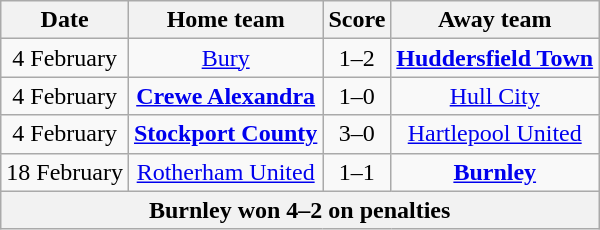<table class="wikitable" style="text-align: center">
<tr>
<th>Date</th>
<th>Home team</th>
<th>Score</th>
<th>Away team</th>
</tr>
<tr>
<td>4 February</td>
<td><a href='#'>Bury</a></td>
<td>1–2</td>
<td><strong><a href='#'>Huddersfield Town</a></strong></td>
</tr>
<tr>
<td>4 February</td>
<td><strong><a href='#'>Crewe Alexandra</a></strong></td>
<td>1–0</td>
<td><a href='#'>Hull City</a></td>
</tr>
<tr>
<td>4 February</td>
<td><strong><a href='#'>Stockport County</a></strong></td>
<td>3–0</td>
<td><a href='#'>Hartlepool United</a></td>
</tr>
<tr>
<td>18 February</td>
<td><a href='#'>Rotherham United</a></td>
<td>1–1</td>
<td><strong><a href='#'>Burnley</a></strong></td>
</tr>
<tr>
<th colspan="5">Burnley won 4–2 on penalties</th>
</tr>
</table>
